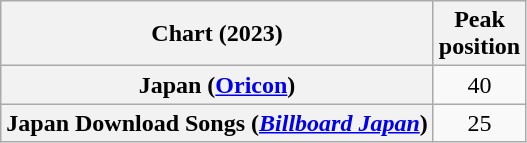<table class="wikitable sortable plainrowheaders" style="text-align:center">
<tr>
<th scope="col">Chart (2023)</th>
<th scope="col">Peak<br>position</th>
</tr>
<tr>
<th scope="row">Japan (<a href='#'>Oricon</a>)</th>
<td>40</td>
</tr>
<tr>
<th scope="row">Japan Download Songs (<em><a href='#'>Billboard Japan</a></em>)</th>
<td>25</td>
</tr>
</table>
